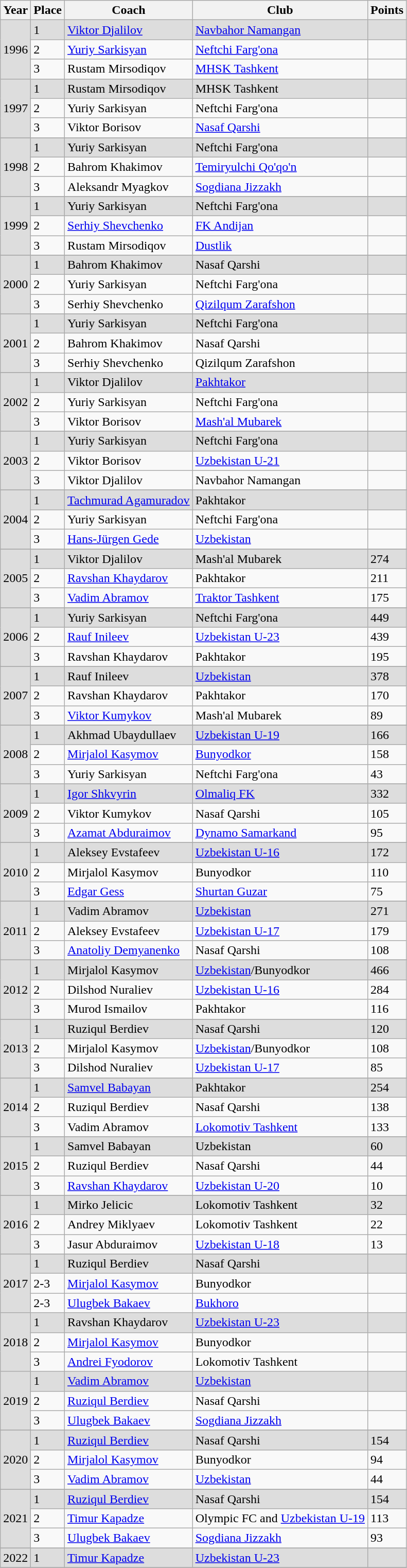<table class="wikitable">
<tr>
<th>Year</th>
<th>Place</th>
<th>Coach</th>
<th>Club</th>
<th>Points</th>
</tr>
<tr bgcolor=#dddddd>
<td rowspan="3">1996</td>
<td>1</td>
<td> <a href='#'>Viktor Djalilov</a></td>
<td><a href='#'>Navbahor Namangan</a></td>
<td></td>
</tr>
<tr>
<td>2</td>
<td> <a href='#'>Yuriy Sarkisyan</a></td>
<td><a href='#'>Neftchi Farg'ona</a></td>
<td></td>
</tr>
<tr>
<td>3</td>
<td> Rustam Mirsodiqov</td>
<td><a href='#'>MHSK Tashkent</a></td>
<td></td>
</tr>
<tr bgcolor=#dddddd>
<td rowspan="3">1997</td>
<td>1</td>
<td> Rustam Mirsodiqov</td>
<td>MHSK Tashkent</td>
<td></td>
</tr>
<tr>
<td>2</td>
<td> Yuriy Sarkisyan</td>
<td>Neftchi Farg'ona</td>
<td></td>
</tr>
<tr>
<td>3</td>
<td> Viktor Borisov</td>
<td><a href='#'>Nasaf Qarshi</a></td>
<td></td>
</tr>
<tr>
</tr>
<tr bgcolor=#dddddd>
<td rowspan="3">1998</td>
<td>1</td>
<td> Yuriy Sarkisyan</td>
<td>Neftchi Farg'ona</td>
<td></td>
</tr>
<tr>
<td>2</td>
<td> Bahrom Khakimov</td>
<td><a href='#'>Temiryulchi Qo'qo'n</a></td>
<td></td>
</tr>
<tr>
<td>3</td>
<td>Aleksandr Myagkov</td>
<td><a href='#'>Sogdiana Jizzakh</a></td>
<td></td>
</tr>
<tr>
</tr>
<tr bgcolor=#dddddd>
<td rowspan="3">1999</td>
<td>1</td>
<td> Yuriy Sarkisyan</td>
<td>Neftchi Farg'ona</td>
<td></td>
</tr>
<tr>
<td>2</td>
<td> <a href='#'>Serhiy Shevchenko</a></td>
<td><a href='#'>FK Andijan</a></td>
<td></td>
</tr>
<tr>
<td>3</td>
<td> Rustam Mirsodiqov</td>
<td><a href='#'>Dustlik</a></td>
<td></td>
</tr>
<tr>
</tr>
<tr bgcolor=#dddddd>
<td rowspan="3">2000</td>
<td>1</td>
<td> Bahrom Khakimov</td>
<td>Nasaf Qarshi</td>
<td></td>
</tr>
<tr>
<td>2</td>
<td> Yuriy Sarkisyan</td>
<td>Neftchi Farg'ona</td>
<td></td>
</tr>
<tr>
<td>3</td>
<td> Serhiy Shevchenko</td>
<td><a href='#'>Qizilqum Zarafshon</a></td>
<td></td>
</tr>
<tr>
</tr>
<tr bgcolor=#dddddd>
<td rowspan="3">2001</td>
<td>1</td>
<td> Yuriy Sarkisyan</td>
<td>Neftchi Farg'ona</td>
<td></td>
</tr>
<tr>
<td>2</td>
<td> Bahrom Khakimov</td>
<td>Nasaf Qarshi</td>
<td></td>
</tr>
<tr>
<td>3</td>
<td> Serhiy Shevchenko</td>
<td>Qizilqum Zarafshon</td>
<td></td>
</tr>
<tr>
</tr>
<tr bgcolor=#dddddd>
<td rowspan="3">2002</td>
<td>1</td>
<td> Viktor Djalilov</td>
<td><a href='#'>Pakhtakor</a></td>
<td></td>
</tr>
<tr>
<td>2</td>
<td> Yuriy Sarkisyan</td>
<td>Neftchi Farg'ona</td>
<td></td>
</tr>
<tr>
<td>3</td>
<td> Viktor Borisov</td>
<td><a href='#'>Mash'al Mubarek</a></td>
<td></td>
</tr>
<tr>
</tr>
<tr bgcolor=#dddddd>
<td rowspan="3">2003</td>
<td>1</td>
<td> Yuriy Sarkisyan</td>
<td>Neftchi Farg'ona</td>
<td></td>
</tr>
<tr>
<td>2</td>
<td> Viktor Borisov</td>
<td><a href='#'>Uzbekistan U-21</a></td>
<td></td>
</tr>
<tr>
<td>3</td>
<td> Viktor Djalilov</td>
<td>Navbahor Namangan</td>
<td></td>
</tr>
<tr>
</tr>
<tr bgcolor=#dddddd>
<td rowspan="3">2004</td>
<td>1</td>
<td> <a href='#'>Tachmurad Agamuradov</a></td>
<td>Pakhtakor</td>
<td></td>
</tr>
<tr>
<td>2</td>
<td> Yuriy Sarkisyan</td>
<td>Neftchi Farg'ona</td>
<td></td>
</tr>
<tr>
<td>3</td>
<td> <a href='#'>Hans-Jürgen Gede</a></td>
<td><a href='#'>Uzbekistan</a></td>
<td></td>
</tr>
<tr>
</tr>
<tr bgcolor=#dddddd>
<td rowspan="3">2005</td>
<td>1</td>
<td> Viktor Djalilov</td>
<td>Mash'al Mubarek</td>
<td>274 </td>
</tr>
<tr>
<td>2</td>
<td> <a href='#'>Ravshan Khaydarov</a></td>
<td>Pakhtakor</td>
<td>211</td>
</tr>
<tr>
<td>3</td>
<td> <a href='#'>Vadim Abramov</a></td>
<td><a href='#'>Traktor Tashkent</a></td>
<td>175</td>
</tr>
<tr>
</tr>
<tr bgcolor=#dddddd>
<td rowspan="3">2006</td>
<td>1</td>
<td> Yuriy Sarkisyan</td>
<td>Neftchi Farg'ona</td>
<td>449</td>
</tr>
<tr>
<td>2</td>
<td> <a href='#'>Rauf Inileev</a></td>
<td><a href='#'>Uzbekistan U-23</a></td>
<td>439</td>
</tr>
<tr>
<td>3</td>
<td> Ravshan Khaydarov</td>
<td>Pakhtakor</td>
<td>195</td>
</tr>
<tr>
</tr>
<tr bgcolor=#dddddd>
<td rowspan="3">2007</td>
<td>1</td>
<td> Rauf Inileev</td>
<td><a href='#'>Uzbekistan</a></td>
<td>378  </td>
</tr>
<tr>
<td>2</td>
<td> Ravshan Khaydarov</td>
<td>Pakhtakor</td>
<td>170 </td>
</tr>
<tr>
<td>3</td>
<td> <a href='#'>Viktor Kumykov</a></td>
<td>Mash'al Mubarek</td>
<td>89</td>
</tr>
<tr>
</tr>
<tr bgcolor=#dddddd>
<td rowspan="3">2008</td>
<td>1</td>
<td> Akhmad Ubaydullaev</td>
<td><a href='#'>Uzbekistan U-19</a></td>
<td>166  </td>
</tr>
<tr>
<td>2</td>
<td> <a href='#'>Mirjalol Kasymov</a></td>
<td><a href='#'>Bunyodkor</a></td>
<td>158</td>
</tr>
<tr>
<td>3</td>
<td> Yuriy Sarkisyan</td>
<td>Neftchi Farg'ona</td>
<td>43</td>
</tr>
<tr>
</tr>
<tr bgcolor=#dddddd>
<td rowspan="3">2009</td>
<td>1</td>
<td> <a href='#'>Igor Shkvyrin</a></td>
<td><a href='#'>Olmaliq FK</a></td>
<td>332 </td>
</tr>
<tr>
<td>2</td>
<td> Viktor Kumykov</td>
<td>Nasaf Qarshi</td>
<td>105</td>
</tr>
<tr>
<td>3</td>
<td> <a href='#'>Azamat Abduraimov</a></td>
<td><a href='#'>Dynamo Samarkand</a></td>
<td>95</td>
</tr>
<tr>
</tr>
<tr bgcolor=#dddddd>
<td rowspan="3">2010</td>
<td>1</td>
<td> Aleksey Evstafeev</td>
<td><a href='#'>Uzbekistan U-16</a></td>
<td>172  </td>
</tr>
<tr>
<td>2</td>
<td> Mirjalol Kasymov</td>
<td>Bunyodkor</td>
<td>110</td>
</tr>
<tr>
<td>3</td>
<td> <a href='#'>Edgar Gess</a></td>
<td><a href='#'>Shurtan Guzar</a></td>
<td>75</td>
</tr>
<tr>
</tr>
<tr bgcolor=#dddddd>
<td rowspan="3">2011</td>
<td>1</td>
<td> Vadim Abramov</td>
<td><a href='#'>Uzbekistan</a></td>
<td>271 </td>
</tr>
<tr>
<td>2</td>
<td> Aleksey Evstafeev</td>
<td><a href='#'>Uzbekistan U-17</a></td>
<td>179</td>
</tr>
<tr>
<td>3</td>
<td> <a href='#'>Anatoliy Demyanenko</a></td>
<td>Nasaf Qarshi</td>
<td>108</td>
</tr>
<tr>
</tr>
<tr bgcolor=#dddddd>
<td rowspan="3">2012</td>
<td>1</td>
<td> Mirjalol Kasymov</td>
<td><a href='#'>Uzbekistan</a>/Bunyodkor</td>
<td>466</td>
</tr>
<tr>
<td>2</td>
<td> Dilshod Nuraliev</td>
<td><a href='#'>Uzbekistan U-16</a></td>
<td>284</td>
</tr>
<tr>
<td>3</td>
<td> Murod Ismailov</td>
<td>Pakhtakor</td>
<td>116</td>
</tr>
<tr>
</tr>
<tr bgcolor=#dddddd>
<td rowspan="3">2013</td>
<td>1</td>
<td> Ruziqul Berdiev</td>
<td>Nasaf Qarshi</td>
<td>120</td>
</tr>
<tr>
<td>2</td>
<td> Mirjalol Kasymov</td>
<td><a href='#'>Uzbekistan</a>/Bunyodkor</td>
<td>108</td>
</tr>
<tr>
<td>3</td>
<td> Dilshod Nuraliev</td>
<td><a href='#'>Uzbekistan U-17</a></td>
<td>85</td>
</tr>
<tr>
</tr>
<tr bgcolor=#dddddd>
<td rowspan="3">2014</td>
<td>1</td>
<td> <a href='#'>Samvel Babayan</a></td>
<td>Pakhtakor</td>
<td>254</td>
</tr>
<tr>
<td>2</td>
<td> Ruziqul Berdiev</td>
<td>Nasaf Qarshi</td>
<td>138</td>
</tr>
<tr>
<td>3</td>
<td> Vadim Abramov</td>
<td><a href='#'>Lokomotiv Tashkent</a></td>
<td>133</td>
</tr>
<tr>
</tr>
<tr bgcolor=#dddddd>
<td rowspan="3">2015</td>
<td>1</td>
<td> Samvel Babayan</td>
<td>Uzbekistan</td>
<td>60</td>
</tr>
<tr>
<td>2</td>
<td> Ruziqul Berdiev</td>
<td>Nasaf Qarshi</td>
<td>44</td>
</tr>
<tr>
<td>3</td>
<td> <a href='#'>Ravshan Khaydarov</a></td>
<td><a href='#'>Uzbekistan U-20</a></td>
<td>10</td>
</tr>
<tr>
</tr>
<tr bgcolor=#dddddd>
<td rowspan="3">2016</td>
<td>1</td>
<td> Mirko Jelicic</td>
<td>Lokomotiv Tashkent</td>
<td>32</td>
</tr>
<tr>
<td>2</td>
<td> Andrey Miklyaev</td>
<td>Lokomotiv Tashkent</td>
<td>22</td>
</tr>
<tr>
<td>3</td>
<td> Jasur Abduraimov</td>
<td><a href='#'>Uzbekistan U-18</a></td>
<td>13</td>
</tr>
<tr>
</tr>
<tr bgcolor=#dddddd>
<td rowspan="3">2017</td>
<td>1</td>
<td> Ruziqul Berdiev</td>
<td>Nasaf Qarshi</td>
<td></td>
</tr>
<tr>
<td>2-3</td>
<td> <a href='#'>Mirjalol Kasymov</a></td>
<td>Bunyodkor</td>
<td></td>
</tr>
<tr>
<td>2-3</td>
<td> <a href='#'>Ulugbek Bakaev</a></td>
<td><a href='#'>Bukhoro</a></td>
<td></td>
</tr>
<tr bgcolor=#dddddd>
<td rowspan="3">2018</td>
<td>1</td>
<td> Ravshan Khaydarov</td>
<td><a href='#'>Uzbekistan U-23</a></td>
<td></td>
</tr>
<tr>
<td>2</td>
<td> <a href='#'>Mirjalol Kasymov</a></td>
<td>Bunyodkor</td>
<td></td>
</tr>
<tr>
<td>3</td>
<td> <a href='#'>Andrei Fyodorov</a></td>
<td>Lokomotiv Tashkent</td>
<td></td>
</tr>
<tr bgcolor=#dddddd>
<td rowspan="3">2019</td>
<td>1</td>
<td> <a href='#'>Vadim Abramov</a></td>
<td><a href='#'>Uzbekistan</a></td>
<td></td>
</tr>
<tr>
<td>2</td>
<td> <a href='#'>Ruziqul Berdiev</a></td>
<td>Nasaf Qarshi</td>
<td></td>
</tr>
<tr>
<td>3</td>
<td> <a href='#'>Ulugbek Bakaev</a></td>
<td><a href='#'>Sogdiana Jizzakh</a></td>
<td></td>
</tr>
<tr>
</tr>
<tr bgcolor=#dddddd>
<td rowspan="3">2020</td>
<td>1</td>
<td> <a href='#'>Ruziqul Berdiev</a></td>
<td>Nasaf Qarshi</td>
<td>154</td>
</tr>
<tr>
<td>2</td>
<td> <a href='#'>Mirjalol Kasymov</a></td>
<td>Bunyodkor</td>
<td>94</td>
</tr>
<tr>
<td>3</td>
<td> <a href='#'>Vadim Abramov</a></td>
<td><a href='#'>Uzbekistan</a></td>
<td>44</td>
</tr>
<tr>
</tr>
<tr bgcolor=#dddddd>
<td rowspan="3">2021</td>
<td>1</td>
<td> <a href='#'>Ruziqul Berdiev</a></td>
<td>Nasaf Qarshi</td>
<td>154 </td>
</tr>
<tr>
<td>2</td>
<td> <a href='#'>Timur Kapadze</a></td>
<td>Olympic FC and <a href='#'>Uzbekistan U-19</a></td>
<td>113</td>
</tr>
<tr>
<td>3</td>
<td> <a href='#'>Ulugbek Bakaev</a></td>
<td><a href='#'>Sogdiana Jizzakh</a></td>
<td>93</td>
</tr>
<tr>
</tr>
<tr bgcolor=#dddddd>
<td rowspan="1">2022</td>
<td>1</td>
<td> <a href='#'>Timur Kapadze</a></td>
<td><a href='#'>Uzbekistan U-23</a></td>
<td></td>
</tr>
<tr>
</tr>
</table>
